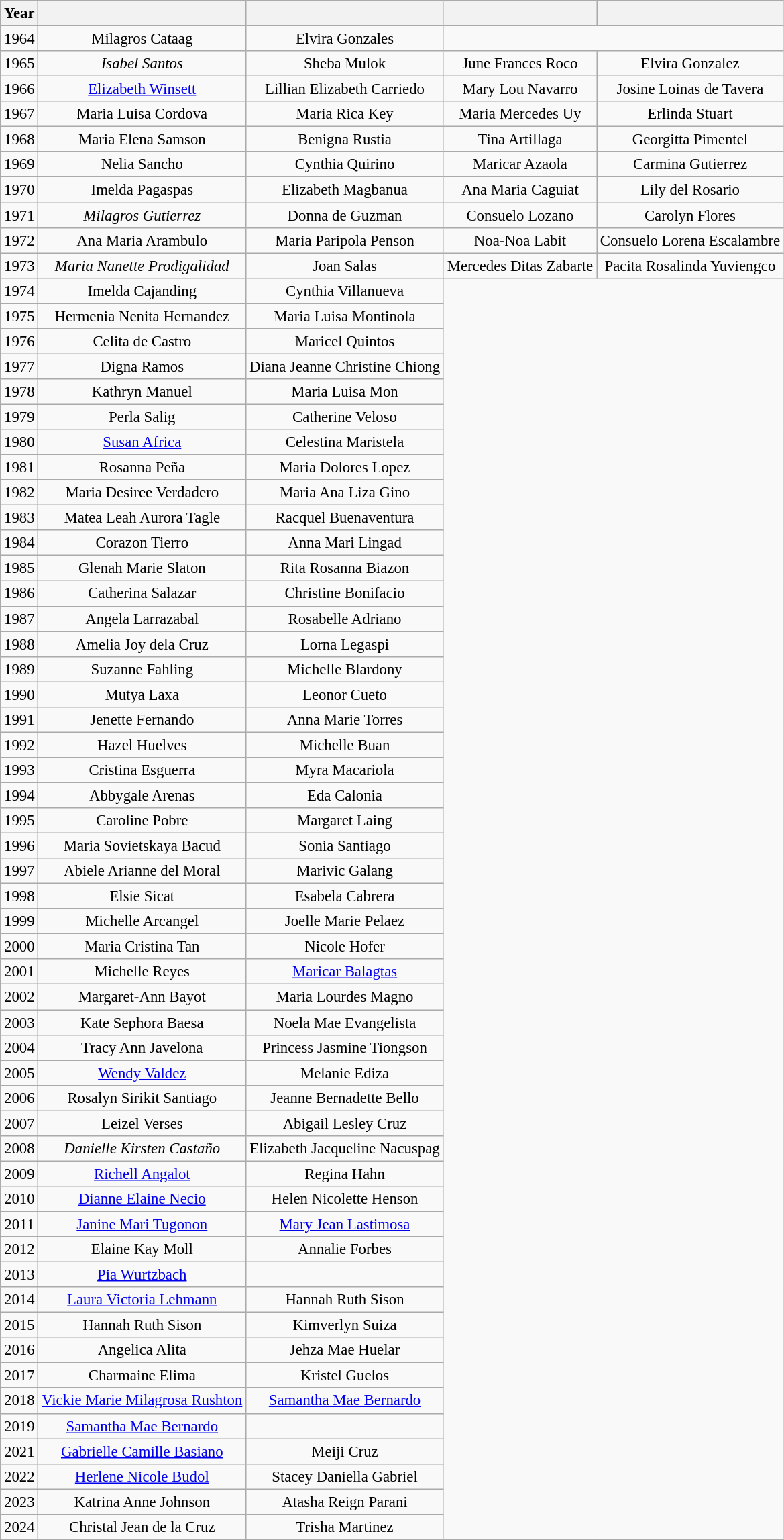<table class="wikitable" style="text-align:center; font-size: 95%;">
<tr>
<th>Year</th>
<th></th>
<th></th>
<th></th>
<th></th>
</tr>
<tr>
<td>1964</td>
<td>Milagros Cataag</td>
<td>Elvira Gonzales</td>
<td colspan="2"></td>
</tr>
<tr>
<td>1965</td>
<td><em>Isabel Santos</em></td>
<td>Sheba Mulok</td>
<td>June Frances Roco</td>
<td>Elvira Gonzalez</td>
</tr>
<tr>
<td>1966</td>
<td><a href='#'>Elizabeth Winsett</a></td>
<td>Lillian Elizabeth Carriedo</td>
<td>Mary Lou Navarro</td>
<td>Josine Loinas de Tavera</td>
</tr>
<tr>
<td>1967</td>
<td>Maria Luisa Cordova</td>
<td>Maria Rica Key</td>
<td>Maria Mercedes Uy</td>
<td>Erlinda Stuart</td>
</tr>
<tr>
<td>1968</td>
<td>Maria Elena Samson</td>
<td>Benigna Rustia</td>
<td>Tina Artillaga</td>
<td>Georgitta Pimentel</td>
</tr>
<tr>
<td>1969</td>
<td>Nelia Sancho</td>
<td>Cynthia Quirino</td>
<td>Maricar Azaola</td>
<td>Carmina Gutierrez</td>
</tr>
<tr>
<td>1970</td>
<td>Imelda Pagaspas</td>
<td>Elizabeth Magbanua</td>
<td>Ana Maria Caguiat</td>
<td>Lily del Rosario</td>
</tr>
<tr>
<td>1971</td>
<td><em>Milagros Gutierrez</em></td>
<td>Donna de Guzman</td>
<td>Consuelo Lozano</td>
<td>Carolyn Flores</td>
</tr>
<tr>
<td>1972</td>
<td>Ana Maria Arambulo</td>
<td>Maria Paripola Penson</td>
<td>Noa-Noa Labit</td>
<td>Consuelo Lorena Escalambre</td>
</tr>
<tr>
<td>1973</td>
<td><em>Maria Nanette Prodigalidad</em></td>
<td>Joan Salas</td>
<td>Mercedes Ditas Zabarte</td>
<td>Pacita Rosalinda Yuviengco</td>
</tr>
<tr>
<td>1974</td>
<td>Imelda Cajanding</td>
<td>Cynthia Villanueva</td>
<td colspan="2" rowspan="50"></td>
</tr>
<tr>
<td>1975</td>
<td>Hermenia Nenita Hernandez</td>
<td>Maria Luisa Montinola</td>
</tr>
<tr>
<td>1976</td>
<td>Celita de Castro</td>
<td>Maricel Quintos</td>
</tr>
<tr>
<td>1977</td>
<td>Digna Ramos</td>
<td>Diana Jeanne Christine Chiong</td>
</tr>
<tr>
<td>1978</td>
<td>Kathryn Manuel</td>
<td>Maria Luisa Mon</td>
</tr>
<tr>
<td>1979</td>
<td>Perla Salig</td>
<td>Catherine Veloso</td>
</tr>
<tr>
<td>1980</td>
<td><a href='#'>Susan Africa</a></td>
<td>Celestina Maristela</td>
</tr>
<tr>
<td>1981</td>
<td>Rosanna Peña</td>
<td>Maria Dolores Lopez</td>
</tr>
<tr>
<td>1982</td>
<td>Maria Desiree Verdadero</td>
<td>Maria Ana Liza Gino</td>
</tr>
<tr>
<td>1983</td>
<td>Matea Leah Aurora Tagle</td>
<td>Racquel Buenaventura</td>
</tr>
<tr>
<td>1984</td>
<td>Corazon Tierro</td>
<td>Anna Mari Lingad</td>
</tr>
<tr>
<td>1985</td>
<td>Glenah Marie Slaton</td>
<td>Rita Rosanna Biazon</td>
</tr>
<tr>
<td>1986</td>
<td>Catherina Salazar</td>
<td>Christine Bonifacio</td>
</tr>
<tr>
<td>1987</td>
<td>Angela Larrazabal</td>
<td>Rosabelle Adriano</td>
</tr>
<tr>
<td>1988</td>
<td>Amelia Joy dela Cruz</td>
<td>Lorna Legaspi</td>
</tr>
<tr>
<td>1989</td>
<td>Suzanne Fahling</td>
<td>Michelle Blardony</td>
</tr>
<tr>
<td>1990</td>
<td>Mutya Laxa</td>
<td>Leonor Cueto</td>
</tr>
<tr>
<td>1991</td>
<td>Jenette Fernando</td>
<td>Anna Marie Torres</td>
</tr>
<tr>
<td>1992</td>
<td>Hazel Huelves</td>
<td>Michelle Buan</td>
</tr>
<tr>
<td>1993</td>
<td>Cristina Esguerra</td>
<td>Myra Macariola</td>
</tr>
<tr>
<td>1994</td>
<td>Abbygale Arenas</td>
<td>Eda Calonia</td>
</tr>
<tr>
<td>1995</td>
<td>Caroline Pobre</td>
<td>Margaret Laing</td>
</tr>
<tr>
<td>1996</td>
<td>Maria Sovietskaya Bacud</td>
<td>Sonia Santiago</td>
</tr>
<tr>
<td>1997</td>
<td>Abiele Arianne del Moral</td>
<td>Marivic Galang</td>
</tr>
<tr>
<td>1998</td>
<td>Elsie Sicat</td>
<td>Esabela Cabrera</td>
</tr>
<tr>
<td>1999</td>
<td>Michelle Arcangel</td>
<td>Joelle Marie Pelaez</td>
</tr>
<tr>
<td>2000</td>
<td>Maria Cristina Tan</td>
<td>Nicole Hofer</td>
</tr>
<tr>
<td>2001</td>
<td>Michelle Reyes</td>
<td><a href='#'>Maricar Balagtas</a></td>
</tr>
<tr>
<td>2002</td>
<td>Margaret-Ann Bayot</td>
<td>Maria Lourdes Magno</td>
</tr>
<tr>
<td>2003</td>
<td>Kate Sephora Baesa</td>
<td>Noela Mae Evangelista</td>
</tr>
<tr>
<td>2004</td>
<td>Tracy Ann Javelona</td>
<td>Princess Jasmine Tiongson</td>
</tr>
<tr>
<td>2005</td>
<td><a href='#'>Wendy Valdez</a></td>
<td>Melanie Ediza</td>
</tr>
<tr>
<td>2006</td>
<td>Rosalyn Sirikit Santiago</td>
<td>Jeanne Bernadette Bello</td>
</tr>
<tr>
<td>2007</td>
<td>Leizel Verses</td>
<td>Abigail Lesley Cruz</td>
</tr>
<tr>
<td>2008</td>
<td><em>Danielle Kirsten Castaño</em></td>
<td>Elizabeth Jacqueline Nacuspag</td>
</tr>
<tr>
<td>2009</td>
<td><a href='#'>Richell Angalot</a></td>
<td>Regina Hahn</td>
</tr>
<tr>
<td>2010</td>
<td><a href='#'>Dianne Elaine Necio</a></td>
<td>Helen Nicolette Henson</td>
</tr>
<tr>
<td>2011</td>
<td><a href='#'>Janine Mari Tugonon</a></td>
<td><a href='#'>Mary Jean Lastimosa</a></td>
</tr>
<tr>
<td>2012</td>
<td>Elaine Kay Moll</td>
<td>Annalie Forbes</td>
</tr>
<tr>
<td>2013</td>
<td><a href='#'>Pia Wurtzbach</a></td>
<td></td>
</tr>
<tr>
<td>2014</td>
<td><a href='#'>Laura Victoria Lehmann</a></td>
<td>Hannah Ruth Sison</td>
</tr>
<tr>
<td>2015</td>
<td>Hannah Ruth Sison</td>
<td>Kimverlyn Suiza</td>
</tr>
<tr>
<td>2016</td>
<td>Angelica Alita</td>
<td>Jehza Mae Huelar</td>
</tr>
<tr>
<td>2017</td>
<td>Charmaine Elima</td>
<td>Kristel Guelos</td>
</tr>
<tr>
<td>2018</td>
<td><a href='#'>Vickie Marie Milagrosa Rushton</a></td>
<td><a href='#'>Samantha Mae Bernardo</a></td>
</tr>
<tr>
<td>2019</td>
<td><a href='#'>Samantha Mae Bernardo</a></td>
<td></td>
</tr>
<tr>
<td>2021</td>
<td><a href='#'>Gabrielle Camille Basiano</a></td>
<td>Meiji Cruz</td>
</tr>
<tr>
<td>2022</td>
<td><a href='#'>Herlene Nicole Budol</a></td>
<td>Stacey Daniella Gabriel</td>
</tr>
<tr>
<td>2023</td>
<td>Katrina Anne Johnson</td>
<td>Atasha Reign Parani</td>
</tr>
<tr>
<td>2024</td>
<td>Christal Jean de la Cruz</td>
<td>Trisha Martinez</td>
</tr>
<tr>
</tr>
</table>
